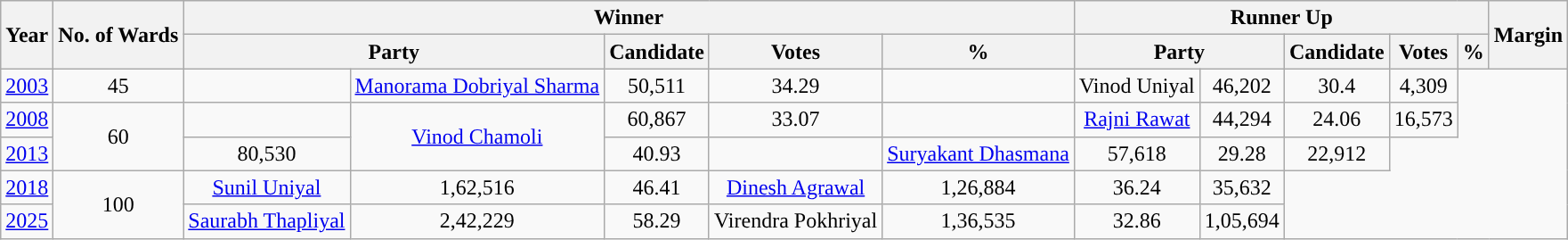<table class="wikitable sortable" style="text-align:center;">
<tr>
<th rowspan="2">Year</th>
<th rowspan="2">No. of Wards</th>
<th colspan="5">Winner</th>
<th colspan="5">Runner Up</th>
<th rowspan="2">Margin</th>
</tr>
<tr>
<th colspan="2">Party</th>
<th>Candidate</th>
<th>Votes</th>
<th>%</th>
<th colspan="2">Party</th>
<th>Candidate</th>
<th>Votes</th>
<th>%</th>
</tr>
<tr>
<td><a href='#'>2003</a></td>
<td>45</td>
<td></td>
<td><a href='#'>Manorama Dobriyal Sharma</a></td>
<td>50,511</td>
<td>34.29</td>
<td></td>
<td>Vinod Uniyal</td>
<td>46,202</td>
<td>30.4</td>
<td style="background:">4,309</td>
</tr>
<tr>
<td><a href='#'>2008</a></td>
<td rowspan=2>60</td>
<td></td>
<td rowspan=2><a href='#'>Vinod Chamoli</a></td>
<td>60,867</td>
<td>33.07</td>
<td></td>
<td><a href='#'>Rajni Rawat</a></td>
<td>44,294</td>
<td>24.06</td>
<td style="background:">16,573</td>
</tr>
<tr>
<td><a href='#'>2013</a></td>
<td>80,530</td>
<td>40.93</td>
<td></td>
<td><a href='#'>Suryakant Dhasmana</a></td>
<td>57,618</td>
<td>29.28</td>
<td style="background:">22,912</td>
</tr>
<tr>
<td><a href='#'>2018</a></td>
<td rowspan=2>100</td>
<td><a href='#'>Sunil Uniyal</a></td>
<td>1,62,516</td>
<td>46.41</td>
<td><a href='#'>Dinesh Agrawal</a></td>
<td>1,26,884</td>
<td>36.24</td>
<td style="background:">35,632</td>
</tr>
<tr>
<td><a href='#'>2025</a></td>
<td><a href='#'>Saurabh Thapliyal</a></td>
<td>2,42,229</td>
<td>58.29</td>
<td>Virendra Pokhriyal</td>
<td>1,36,535</td>
<td>32.86</td>
<td style="background:">1,05,694</td>
</tr>
</table>
